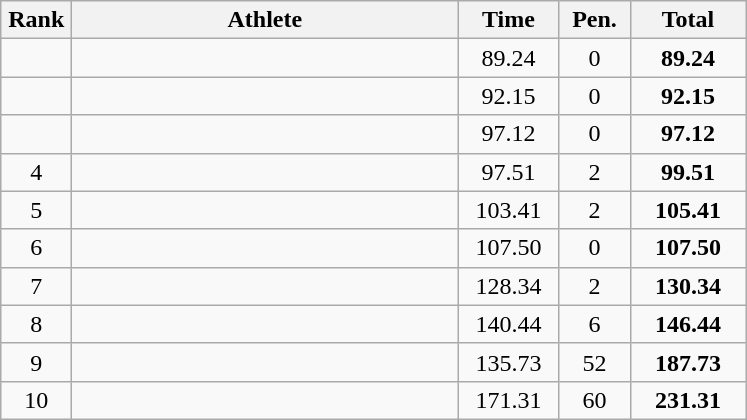<table class=wikitable style="text-align:center">
<tr>
<th width=40>Rank</th>
<th width=250>Athlete</th>
<th width=60>Time</th>
<th width=40>Pen.</th>
<th width=70>Total</th>
</tr>
<tr>
<td></td>
<td align=left></td>
<td>89.24</td>
<td>0</td>
<td><strong>89.24</strong></td>
</tr>
<tr>
<td></td>
<td align=left></td>
<td>92.15</td>
<td>0</td>
<td><strong>92.15</strong></td>
</tr>
<tr>
<td></td>
<td align=left></td>
<td>97.12</td>
<td>0</td>
<td><strong>97.12</strong></td>
</tr>
<tr>
<td>4</td>
<td align=left></td>
<td>97.51</td>
<td>2</td>
<td><strong>99.51</strong></td>
</tr>
<tr>
<td>5</td>
<td align=left></td>
<td>103.41</td>
<td>2</td>
<td><strong>105.41</strong></td>
</tr>
<tr>
<td>6</td>
<td align=left></td>
<td>107.50</td>
<td>0</td>
<td><strong>107.50</strong></td>
</tr>
<tr>
<td>7</td>
<td align=left></td>
<td>128.34</td>
<td>2</td>
<td><strong>130.34</strong></td>
</tr>
<tr>
<td>8</td>
<td align=left></td>
<td>140.44</td>
<td>6</td>
<td><strong>146.44</strong></td>
</tr>
<tr>
<td>9</td>
<td align=left></td>
<td>135.73</td>
<td>52</td>
<td><strong>187.73</strong></td>
</tr>
<tr>
<td>10</td>
<td align=left></td>
<td>171.31</td>
<td>60</td>
<td><strong>231.31</strong></td>
</tr>
</table>
